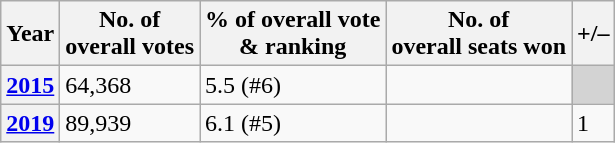<table class=wikitable>
<tr>
<th>Year</th>
<th>No. of<br>overall votes</th>
<th>% of overall vote<br> & ranking</th>
<th>No. of<br>overall seats won</th>
<th>+/–</th>
</tr>
<tr>
<th><a href='#'>2015</a></th>
<td>64,368</td>
<td>5.5 (#6)</td>
<td></td>
<td style="background:lightgrey;"></td>
</tr>
<tr>
<th><a href='#'>2019</a></th>
<td>89,939</td>
<td>6.1 (#5)</td>
<td></td>
<td> 1</td>
</tr>
</table>
